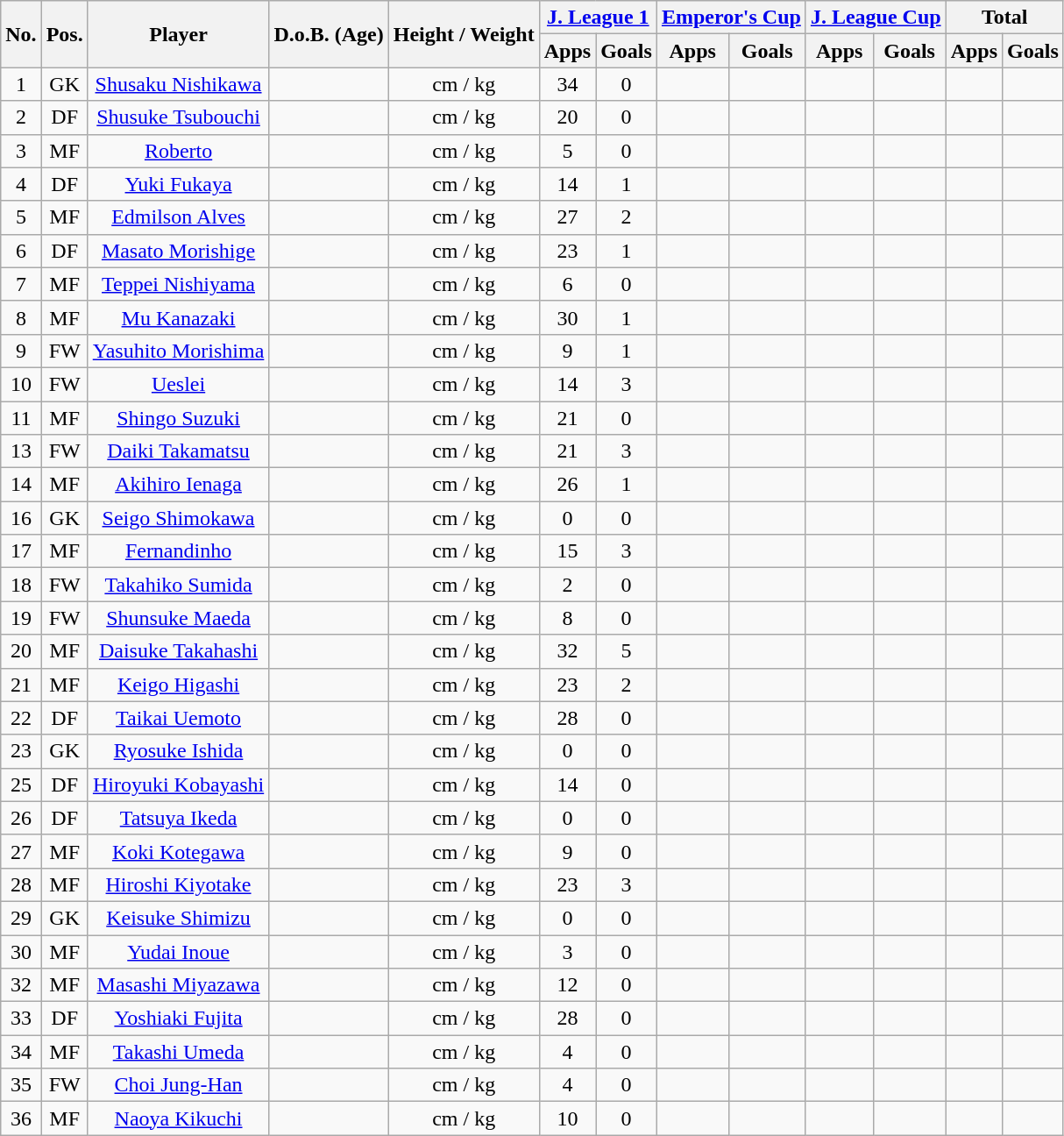<table class="wikitable" style="text-align:center;">
<tr>
<th rowspan="2">No.</th>
<th rowspan="2">Pos.</th>
<th rowspan="2">Player</th>
<th rowspan="2">D.o.B. (Age)</th>
<th rowspan="2">Height / Weight</th>
<th colspan="2"><a href='#'>J. League 1</a></th>
<th colspan="2"><a href='#'>Emperor's Cup</a></th>
<th colspan="2"><a href='#'>J. League Cup</a></th>
<th colspan="2">Total</th>
</tr>
<tr>
<th>Apps</th>
<th>Goals</th>
<th>Apps</th>
<th>Goals</th>
<th>Apps</th>
<th>Goals</th>
<th>Apps</th>
<th>Goals</th>
</tr>
<tr>
<td>1</td>
<td>GK</td>
<td><a href='#'>Shusaku Nishikawa</a></td>
<td></td>
<td>cm / kg</td>
<td>34</td>
<td>0</td>
<td></td>
<td></td>
<td></td>
<td></td>
<td></td>
<td></td>
</tr>
<tr>
<td>2</td>
<td>DF</td>
<td><a href='#'>Shusuke Tsubouchi</a></td>
<td></td>
<td>cm / kg</td>
<td>20</td>
<td>0</td>
<td></td>
<td></td>
<td></td>
<td></td>
<td></td>
<td></td>
</tr>
<tr>
<td>3</td>
<td>MF</td>
<td><a href='#'>Roberto</a></td>
<td></td>
<td>cm / kg</td>
<td>5</td>
<td>0</td>
<td></td>
<td></td>
<td></td>
<td></td>
<td></td>
<td></td>
</tr>
<tr>
<td>4</td>
<td>DF</td>
<td><a href='#'>Yuki Fukaya</a></td>
<td></td>
<td>cm / kg</td>
<td>14</td>
<td>1</td>
<td></td>
<td></td>
<td></td>
<td></td>
<td></td>
<td></td>
</tr>
<tr>
<td>5</td>
<td>MF</td>
<td><a href='#'>Edmilson Alves</a></td>
<td></td>
<td>cm / kg</td>
<td>27</td>
<td>2</td>
<td></td>
<td></td>
<td></td>
<td></td>
<td></td>
<td></td>
</tr>
<tr>
<td>6</td>
<td>DF</td>
<td><a href='#'>Masato Morishige</a></td>
<td></td>
<td>cm / kg</td>
<td>23</td>
<td>1</td>
<td></td>
<td></td>
<td></td>
<td></td>
<td></td>
<td></td>
</tr>
<tr>
<td>7</td>
<td>MF</td>
<td><a href='#'>Teppei Nishiyama</a></td>
<td></td>
<td>cm / kg</td>
<td>6</td>
<td>0</td>
<td></td>
<td></td>
<td></td>
<td></td>
<td></td>
<td></td>
</tr>
<tr>
<td>8</td>
<td>MF</td>
<td><a href='#'>Mu Kanazaki</a></td>
<td></td>
<td>cm / kg</td>
<td>30</td>
<td>1</td>
<td></td>
<td></td>
<td></td>
<td></td>
<td></td>
<td></td>
</tr>
<tr>
<td>9</td>
<td>FW</td>
<td><a href='#'>Yasuhito Morishima</a></td>
<td></td>
<td>cm / kg</td>
<td>9</td>
<td>1</td>
<td></td>
<td></td>
<td></td>
<td></td>
<td></td>
<td></td>
</tr>
<tr>
<td>10</td>
<td>FW</td>
<td><a href='#'>Ueslei</a></td>
<td></td>
<td>cm / kg</td>
<td>14</td>
<td>3</td>
<td></td>
<td></td>
<td></td>
<td></td>
<td></td>
<td></td>
</tr>
<tr>
<td>11</td>
<td>MF</td>
<td><a href='#'>Shingo Suzuki</a></td>
<td></td>
<td>cm / kg</td>
<td>21</td>
<td>0</td>
<td></td>
<td></td>
<td></td>
<td></td>
<td></td>
<td></td>
</tr>
<tr>
<td>13</td>
<td>FW</td>
<td><a href='#'>Daiki Takamatsu</a></td>
<td></td>
<td>cm / kg</td>
<td>21</td>
<td>3</td>
<td></td>
<td></td>
<td></td>
<td></td>
<td></td>
<td></td>
</tr>
<tr>
<td>14</td>
<td>MF</td>
<td><a href='#'>Akihiro Ienaga</a></td>
<td></td>
<td>cm / kg</td>
<td>26</td>
<td>1</td>
<td></td>
<td></td>
<td></td>
<td></td>
<td></td>
<td></td>
</tr>
<tr>
<td>16</td>
<td>GK</td>
<td><a href='#'>Seigo Shimokawa</a></td>
<td></td>
<td>cm / kg</td>
<td>0</td>
<td>0</td>
<td></td>
<td></td>
<td></td>
<td></td>
<td></td>
<td></td>
</tr>
<tr>
<td>17</td>
<td>MF</td>
<td><a href='#'>Fernandinho</a></td>
<td></td>
<td>cm / kg</td>
<td>15</td>
<td>3</td>
<td></td>
<td></td>
<td></td>
<td></td>
<td></td>
<td></td>
</tr>
<tr>
<td>18</td>
<td>FW</td>
<td><a href='#'>Takahiko Sumida</a></td>
<td></td>
<td>cm / kg</td>
<td>2</td>
<td>0</td>
<td></td>
<td></td>
<td></td>
<td></td>
<td></td>
<td></td>
</tr>
<tr>
<td>19</td>
<td>FW</td>
<td><a href='#'>Shunsuke Maeda</a></td>
<td></td>
<td>cm / kg</td>
<td>8</td>
<td>0</td>
<td></td>
<td></td>
<td></td>
<td></td>
<td></td>
<td></td>
</tr>
<tr>
<td>20</td>
<td>MF</td>
<td><a href='#'>Daisuke Takahashi</a></td>
<td></td>
<td>cm / kg</td>
<td>32</td>
<td>5</td>
<td></td>
<td></td>
<td></td>
<td></td>
<td></td>
<td></td>
</tr>
<tr>
<td>21</td>
<td>MF</td>
<td><a href='#'>Keigo Higashi</a></td>
<td></td>
<td>cm / kg</td>
<td>23</td>
<td>2</td>
<td></td>
<td></td>
<td></td>
<td></td>
<td></td>
<td></td>
</tr>
<tr>
<td>22</td>
<td>DF</td>
<td><a href='#'>Taikai Uemoto</a></td>
<td></td>
<td>cm / kg</td>
<td>28</td>
<td>0</td>
<td></td>
<td></td>
<td></td>
<td></td>
<td></td>
<td></td>
</tr>
<tr>
<td>23</td>
<td>GK</td>
<td><a href='#'>Ryosuke Ishida</a></td>
<td></td>
<td>cm / kg</td>
<td>0</td>
<td>0</td>
<td></td>
<td></td>
<td></td>
<td></td>
<td></td>
<td></td>
</tr>
<tr>
<td>25</td>
<td>DF</td>
<td><a href='#'>Hiroyuki Kobayashi</a></td>
<td></td>
<td>cm / kg</td>
<td>14</td>
<td>0</td>
<td></td>
<td></td>
<td></td>
<td></td>
<td></td>
<td></td>
</tr>
<tr>
<td>26</td>
<td>DF</td>
<td><a href='#'>Tatsuya Ikeda</a></td>
<td></td>
<td>cm / kg</td>
<td>0</td>
<td>0</td>
<td></td>
<td></td>
<td></td>
<td></td>
<td></td>
<td></td>
</tr>
<tr>
<td>27</td>
<td>MF</td>
<td><a href='#'>Koki Kotegawa</a></td>
<td></td>
<td>cm / kg</td>
<td>9</td>
<td>0</td>
<td></td>
<td></td>
<td></td>
<td></td>
<td></td>
<td></td>
</tr>
<tr>
<td>28</td>
<td>MF</td>
<td><a href='#'>Hiroshi Kiyotake</a></td>
<td></td>
<td>cm / kg</td>
<td>23</td>
<td>3</td>
<td></td>
<td></td>
<td></td>
<td></td>
<td></td>
<td></td>
</tr>
<tr>
<td>29</td>
<td>GK</td>
<td><a href='#'>Keisuke Shimizu</a></td>
<td></td>
<td>cm / kg</td>
<td>0</td>
<td>0</td>
<td></td>
<td></td>
<td></td>
<td></td>
<td></td>
<td></td>
</tr>
<tr>
<td>30</td>
<td>MF</td>
<td><a href='#'>Yudai Inoue</a></td>
<td></td>
<td>cm / kg</td>
<td>3</td>
<td>0</td>
<td></td>
<td></td>
<td></td>
<td></td>
<td></td>
<td></td>
</tr>
<tr>
<td>32</td>
<td>MF</td>
<td><a href='#'>Masashi Miyazawa</a></td>
<td></td>
<td>cm / kg</td>
<td>12</td>
<td>0</td>
<td></td>
<td></td>
<td></td>
<td></td>
<td></td>
<td></td>
</tr>
<tr>
<td>33</td>
<td>DF</td>
<td><a href='#'>Yoshiaki Fujita</a></td>
<td></td>
<td>cm / kg</td>
<td>28</td>
<td>0</td>
<td></td>
<td></td>
<td></td>
<td></td>
<td></td>
<td></td>
</tr>
<tr>
<td>34</td>
<td>MF</td>
<td><a href='#'>Takashi Umeda</a></td>
<td></td>
<td>cm / kg</td>
<td>4</td>
<td>0</td>
<td></td>
<td></td>
<td></td>
<td></td>
<td></td>
<td></td>
</tr>
<tr>
<td>35</td>
<td>FW</td>
<td><a href='#'>Choi Jung-Han</a></td>
<td></td>
<td>cm / kg</td>
<td>4</td>
<td>0</td>
<td></td>
<td></td>
<td></td>
<td></td>
<td></td>
<td></td>
</tr>
<tr>
<td>36</td>
<td>MF</td>
<td><a href='#'>Naoya Kikuchi</a></td>
<td></td>
<td>cm / kg</td>
<td>10</td>
<td>0</td>
<td></td>
<td></td>
<td></td>
<td></td>
<td></td>
<td></td>
</tr>
</table>
